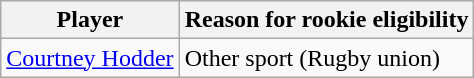<table class="wikitable plainrowheaders">
<tr>
<th scope="col"><strong>Player</strong></th>
<th scope="col"><strong>Reason for rookie eligibility</strong></th>
</tr>
<tr>
<td><a href='#'>Courtney Hodder</a></td>
<td>Other sport (Rugby union)</td>
</tr>
</table>
